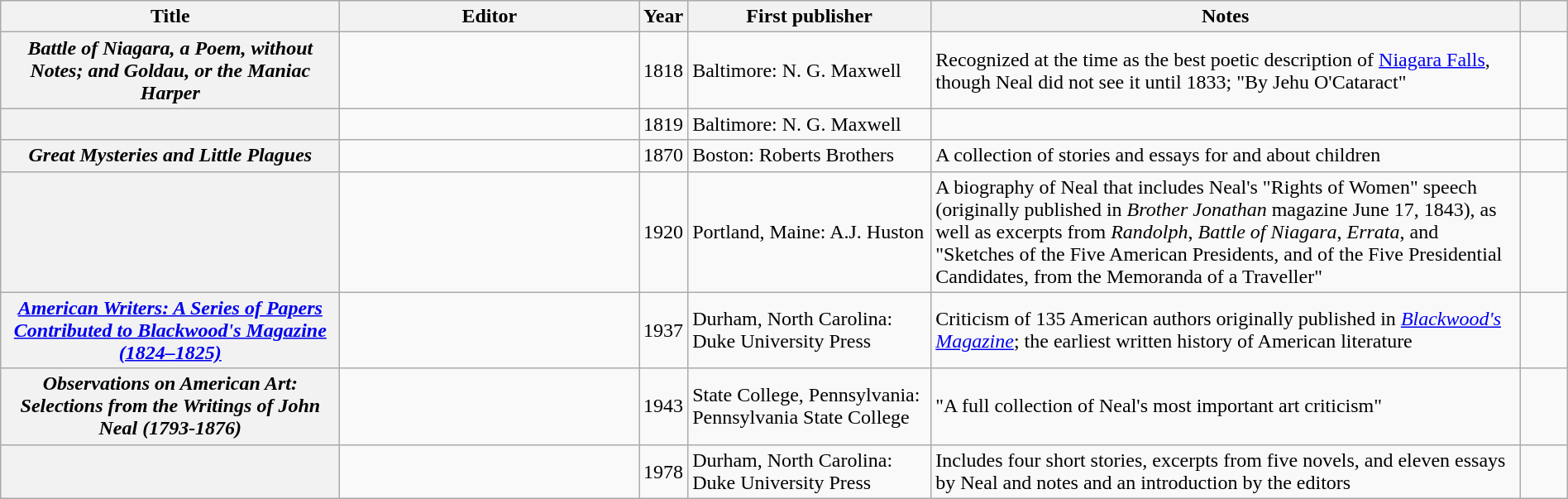<table class="wikitable plainrowheaders sortable" style="margin-right: 0;">
<tr>
<th scope="col" style="width: 17em;">Title</th>
<th scope="col" style="width: 15em;">Editor</th>
<th scope="col" style="width: 2em;">Year</th>
<th scope="col" style="width: 12em;">First publisher</th>
<th scope="col" class="unsortable" style="width: 30em;">Notes</th>
<th scope="col" class="unsortable" style="width: 2em;"></th>
</tr>
<tr>
<th scope="row"><em>Battle of Niagara, a Poem, without Notes; and Goldau, or the Maniac Harper</em></th>
<td></td>
<td>1818</td>
<td>Baltimore: N. G. Maxwell</td>
<td>Recognized at the time as the best poetic description of <a href='#'>Niagara Falls</a>, though Neal did not see it until 1833; "By Jehu O'Cataract"</td>
<td style="text-align: center;"></td>
</tr>
<tr>
<th scope="row"></th>
<td></td>
<td>1819</td>
<td>Baltimore: N. G. Maxwell</td>
<td></td>
<td style="text-align: center;"></td>
</tr>
<tr>
<th scope="row"><em>Great Mysteries and Little Plagues</em></th>
<td></td>
<td>1870</td>
<td>Boston: Roberts Brothers</td>
<td>A collection of stories and essays for and about children</td>
<td style="text-align: center;"></td>
</tr>
<tr>
<th scope="row"></th>
<td></td>
<td>1920</td>
<td>Portland, Maine: A.J. Huston</td>
<td>A biography of Neal that includes Neal's "Rights of Women" speech (originally published in <em>Brother Jonathan</em> magazine June 17, 1843), as well as excerpts from <em>Randolph</em>, <em>Battle of Niagara</em>, <em>Errata</em>, and "Sketches of the Five American Presidents, and of the Five Presidential Candidates, from the Memoranda of a Traveller"</td>
<td style="text-align: center;"></td>
</tr>
<tr>
<th scope="row"><em><a href='#'>American Writers: A Series of Papers Contributed to Blackwood's Magazine (1824–1825)</a></em></th>
<td></td>
<td>1937</td>
<td>Durham, North Carolina: Duke University Press</td>
<td>Criticism of 135 American authors originally published in <em><a href='#'>Blackwood's Magazine</a></em>; the earliest written history of American literature</td>
<td style="text-align: center;"></td>
</tr>
<tr>
<th scope="row"><em>Observations on American Art: Selections from the Writings of John Neal (1793-1876)</em></th>
<td></td>
<td>1943</td>
<td>State College, Pennsylvania: Pennsylvania State College</td>
<td>"A full collection of Neal's most important art criticism"</td>
<td style="text-align: center;"></td>
</tr>
<tr>
<th scope="row"></th>
<td></td>
<td>1978</td>
<td>Durham, North Carolina: Duke University Press</td>
<td>Includes four short stories, excerpts from five novels, and eleven essays by Neal and notes and an introduction by the editors</td>
<td style="text-align: center;"></td>
</tr>
</table>
